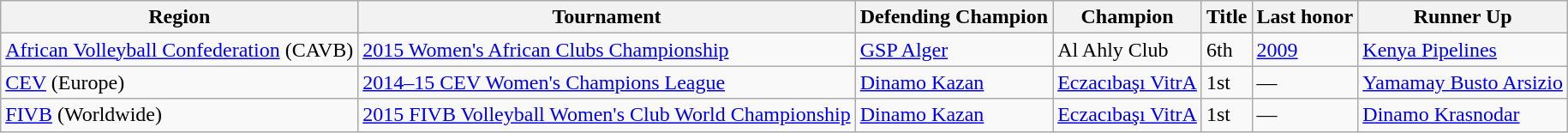<table class="wikitable">
<tr>
<th>Region</th>
<th>Tournament</th>
<th>Defending Champion</th>
<th>Champion</th>
<th data-sort-type="number">Title</th>
<th>Last honor</th>
<th>Runner Up</th>
</tr>
<tr>
<td><a href='#'>African Volleyball Confederation</a> (CAVB)</td>
<td><a href='#'>2015 Women's African Clubs Championship</a></td>
<td> <a href='#'>GSP Alger</a></td>
<td> Al Ahly Club</td>
<td>6th</td>
<td><a href='#'>2009</a></td>
<td> <a href='#'>Kenya Pipelines</a></td>
</tr>
<tr>
<td><a href='#'>CEV</a> (Europe)</td>
<td><a href='#'>2014–15 CEV Women's Champions League</a></td>
<td> <a href='#'>Dinamo Kazan</a></td>
<td> <a href='#'>Eczacıbaşı VitrA</a></td>
<td>1st</td>
<td>—</td>
<td> <a href='#'>Yamamay Busto Arsizio</a></td>
</tr>
<tr>
<td><a href='#'>FIVB</a> (Worldwide)</td>
<td><a href='#'>2015 FIVB Volleyball Women's Club World Championship</a></td>
<td> <a href='#'>Dinamo Kazan</a></td>
<td> <a href='#'>Eczacıbaşı VitrA</a></td>
<td>1st</td>
<td>—</td>
<td> <a href='#'>Dinamo Krasnodar</a></td>
</tr>
</table>
